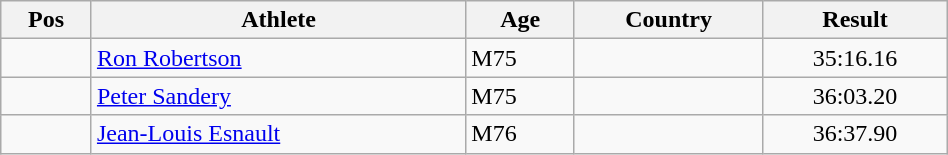<table class="wikitable"  style="text-align:center; width:50%;">
<tr>
<th>Pos</th>
<th>Athlete</th>
<th>Age</th>
<th>Country</th>
<th>Result</th>
</tr>
<tr>
<td align=center></td>
<td align=left><a href='#'>Ron Robertson</a></td>
<td align=left>M75</td>
<td align=left></td>
<td>35:16.16</td>
</tr>
<tr>
<td align=center></td>
<td align=left><a href='#'>Peter Sandery</a></td>
<td align=left>M75</td>
<td align=left></td>
<td>36:03.20</td>
</tr>
<tr>
<td align=center></td>
<td align=left><a href='#'>Jean-Louis Esnault</a></td>
<td align=left>M76</td>
<td align=left></td>
<td>36:37.90</td>
</tr>
</table>
